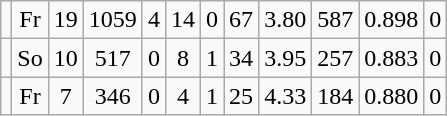<table class="wikitable sortable" style="text-align:center">
<tr>
<td align=left></td>
<td>Fr</td>
<td>19</td>
<td>1059</td>
<td>4</td>
<td>14</td>
<td>0</td>
<td>67</td>
<td>3.80</td>
<td>587</td>
<td>0.898</td>
<td>0</td>
</tr>
<tr>
<td align=left></td>
<td>So</td>
<td>10</td>
<td>517</td>
<td>0</td>
<td>8</td>
<td>1</td>
<td>34</td>
<td>3.95</td>
<td>257</td>
<td>0.883</td>
<td>0</td>
</tr>
<tr>
<td align=left></td>
<td>Fr</td>
<td>7</td>
<td>346</td>
<td>0</td>
<td>4</td>
<td>1</td>
<td>25</td>
<td>4.33</td>
<td>184</td>
<td>0.880</td>
<td>0</td>
</tr>
</table>
